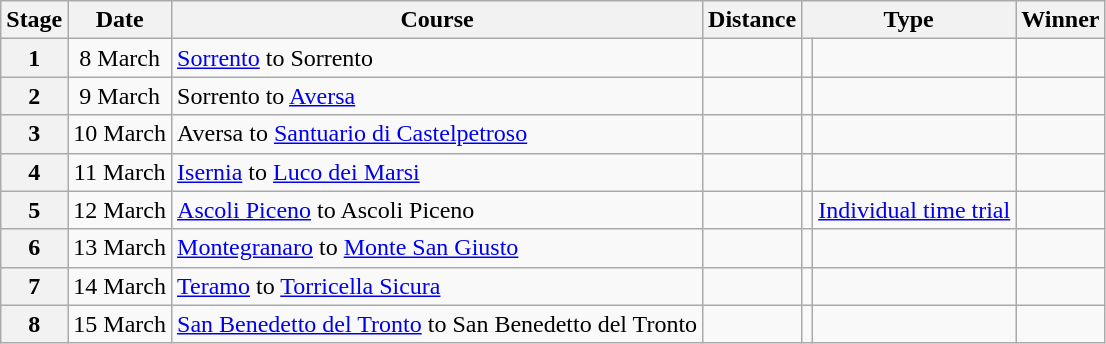<table class="wikitable">
<tr>
<th scope="col">Stage</th>
<th scope="col">Date</th>
<th scope="col">Course</th>
<th scope="col">Distance</th>
<th scope="col" colspan="2">Type</th>
<th scope=col>Winner</th>
</tr>
<tr>
<th scope="row" style="text-align:center;">1</th>
<td style="text-align:center;">8 March</td>
<td><a href='#'>Sorrento</a> to Sorrento</td>
<td style="text-align:center;"></td>
<td></td>
<td></td>
<td></td>
</tr>
<tr>
<th scope="row" style="text-align:center;">2</th>
<td style="text-align:center;">9 March</td>
<td>Sorrento to <a href='#'>Aversa</a></td>
<td style="text-align:center;"></td>
<td></td>
<td></td>
<td></td>
</tr>
<tr>
<th scope="row" style="text-align:center;">3</th>
<td style="text-align:center;">10 March</td>
<td>Aversa to <a href='#'>Santuario di Castelpetroso</a></td>
<td style="text-align:center;"></td>
<td></td>
<td></td>
<td></td>
</tr>
<tr>
<th scope="row" style="text-align:center;">4</th>
<td style="text-align:center;">11 March</td>
<td><a href='#'>Isernia</a> to <a href='#'>Luco dei Marsi</a></td>
<td style="text-align:center;"></td>
<td></td>
<td></td>
<td></td>
</tr>
<tr>
<th scope="row" style="text-align:center;">5</th>
<td style="text-align:center;">12 March</td>
<td><a href='#'>Ascoli Piceno</a> to Ascoli Piceno</td>
<td style="text-align:center;"></td>
<td></td>
<td><a href='#'>Individual time trial</a></td>
<td></td>
</tr>
<tr>
<th scope="row" style="text-align:center;">6</th>
<td style="text-align:center;">13 March</td>
<td><a href='#'>Montegranaro</a> to <a href='#'>Monte San Giusto</a></td>
<td style="text-align:center;"></td>
<td></td>
<td></td>
<td></td>
</tr>
<tr>
<th scope="row" style="text-align:center;">7</th>
<td style="text-align:center;">14 March</td>
<td><a href='#'>Teramo</a> to <a href='#'>Torricella Sicura</a></td>
<td style="text-align:center;"></td>
<td></td>
<td></td>
<td></td>
</tr>
<tr>
<th scope="row" style="text-align:center;">8</th>
<td style="text-align:center;">15 March</td>
<td><a href='#'>San Benedetto del Tronto</a> to San Benedetto del Tronto</td>
<td style="text-align:center;"></td>
<td></td>
<td></td>
<td></td>
</tr>
</table>
